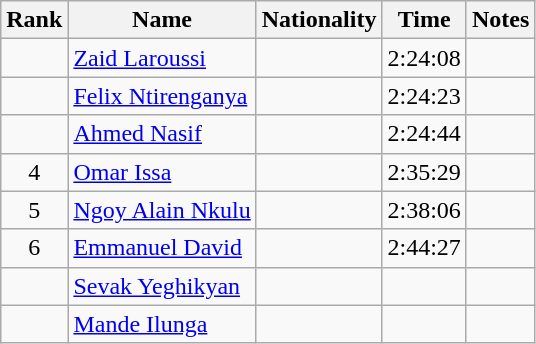<table class="wikitable sortable" style="text-align:center">
<tr>
<th>Rank</th>
<th>Name</th>
<th>Nationality</th>
<th>Time</th>
<th>Notes</th>
</tr>
<tr>
<td></td>
<td align=left><a href='#'>Zaid Laroussi</a></td>
<td align=left></td>
<td>2:24:08</td>
<td></td>
</tr>
<tr>
<td></td>
<td align=left><a href='#'>Felix Ntirenganya</a></td>
<td align=left></td>
<td>2:24:23</td>
<td></td>
</tr>
<tr>
<td></td>
<td align=left><a href='#'>Ahmed Nasif</a></td>
<td align=left></td>
<td>2:24:44</td>
<td></td>
</tr>
<tr>
<td>4</td>
<td align=left><a href='#'>Omar Issa</a></td>
<td align=left></td>
<td>2:35:29</td>
<td></td>
</tr>
<tr>
<td>5</td>
<td align=left><a href='#'>Ngoy Alain Nkulu</a></td>
<td align=left></td>
<td>2:38:06</td>
<td></td>
</tr>
<tr>
<td>6</td>
<td align=left><a href='#'>Emmanuel David</a></td>
<td align=left></td>
<td>2:44:27</td>
<td></td>
</tr>
<tr>
<td></td>
<td align=left><a href='#'>Sevak Yeghikyan</a></td>
<td align=left></td>
<td></td>
<td></td>
</tr>
<tr>
<td></td>
<td align=left><a href='#'>Mande Ilunga</a></td>
<td align=left></td>
<td></td>
<td></td>
</tr>
</table>
